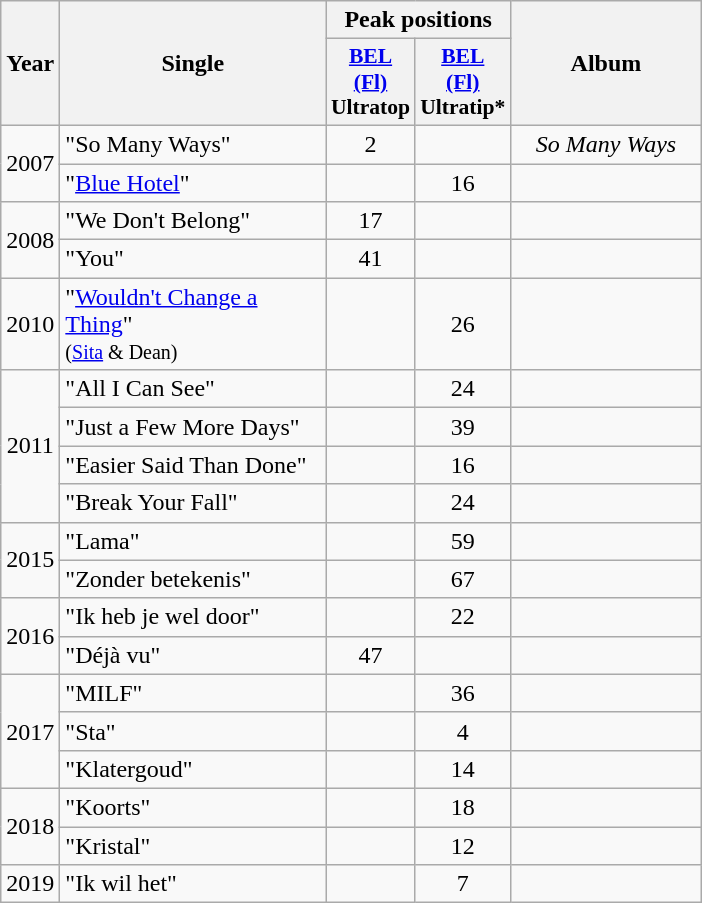<table class="wikitable">
<tr>
<th align="center" rowspan="2" width="10">Year</th>
<th align="center" rowspan="2" width="170">Single</th>
<th align="center" colspan="2" width="20">Peak positions</th>
<th align="center" rowspan="2" width="120">Album</th>
</tr>
<tr>
<th scope="col" style="width:3em;font-size:90%;"><a href='#'>BEL<br>(Fl)</a><br>Ultratop<br></th>
<th scope="col" style="width:3em;font-size:90%;"><a href='#'>BEL<br>(Fl)</a><br>Ultratip*<br></th>
</tr>
<tr>
<td style="text-align:center;" rowspan=2>2007</td>
<td>"So Many Ways"</td>
<td style="text-align:center;">2</td>
<td style="text-align:center;"></td>
<td style="text-align:center;" rowspan=1><em>So Many Ways</em></td>
</tr>
<tr>
<td>"<a href='#'>Blue Hotel</a>"</td>
<td style="text-align:center;"></td>
<td style="text-align:center;">16</td>
<td style="text-align:center;"></td>
</tr>
<tr>
<td style="text-align:center;" rowspan=2>2008</td>
<td>"We Don't Belong"</td>
<td style="text-align:center;">17</td>
<td style="text-align:center;"></td>
<td style="text-align:center;"></td>
</tr>
<tr>
<td>"You"</td>
<td style="text-align:center;">41</td>
<td style="text-align:center;"></td>
<td style="text-align:center;"></td>
</tr>
<tr>
<td style="text-align:center;" rowspan=1>2010</td>
<td>"<a href='#'>Wouldn't Change a Thing</a>"<br><small>(<a href='#'>Sita</a> & Dean)</small></td>
<td style="text-align:center;"></td>
<td style="text-align:center;">26</td>
<td style="text-align:center;"></td>
</tr>
<tr>
<td style="text-align:center;" rowspan=4>2011</td>
<td>"All I Can See"</td>
<td style="text-align:center;"></td>
<td style="text-align:center;">24</td>
<td style="text-align:center;"></td>
</tr>
<tr>
<td>"Just a Few More Days"</td>
<td style="text-align:center;"></td>
<td style="text-align:center;">39</td>
<td style="text-align:center;"></td>
</tr>
<tr>
<td>"Easier Said Than Done"</td>
<td style="text-align:center;"></td>
<td style="text-align:center;">16</td>
<td style="text-align:center;"></td>
</tr>
<tr>
<td>"Break Your Fall"</td>
<td style="text-align:center;"></td>
<td style="text-align:center;">24</td>
<td style="text-align:center;"></td>
</tr>
<tr>
<td style="text-align:center;" rowspan=2>2015</td>
<td>"Lama"</td>
<td style="text-align:center;"></td>
<td style="text-align:center;">59</td>
<td style="text-align:center;"></td>
</tr>
<tr>
<td>"Zonder betekenis"</td>
<td style="text-align:center;"></td>
<td style="text-align:center;">67</td>
<td style="text-align:center;"></td>
</tr>
<tr>
<td style="text-align:center;" rowspan=2>2016</td>
<td>"Ik heb je wel door"</td>
<td style="text-align:center;"></td>
<td style="text-align:center;">22</td>
<td style="text-align:center;"></td>
</tr>
<tr>
<td>"Déjà vu"</td>
<td style="text-align:center;">47</td>
<td style="text-align:center;"></td>
<td style="text-align:center;"></td>
</tr>
<tr>
<td style="text-align:center;" rowspan=3>2017</td>
<td>"MILF"</td>
<td style="text-align:center;"></td>
<td style="text-align:center;">36</td>
<td style="text-align:center;"></td>
</tr>
<tr>
<td>"Sta"</td>
<td style="text-align:center;"></td>
<td style="text-align:center;">4</td>
<td style="text-align:center;"></td>
</tr>
<tr>
<td>"Klatergoud"</td>
<td style="text-align:center;"></td>
<td style="text-align:center;">14</td>
<td style="text-align:center;"></td>
</tr>
<tr>
<td style="text-align:center;" rowspan=2>2018</td>
<td>"Koorts"</td>
<td style="text-align:center;"></td>
<td style="text-align:center;">18</td>
<td style="text-align:center;"></td>
</tr>
<tr>
<td>"Kristal"</td>
<td style="text-align:center;"></td>
<td style="text-align:center;">12</td>
<td style="text-align:center;"></td>
</tr>
<tr>
<td style="text-align:center;">2019</td>
<td>"Ik wil het"</td>
<td style="text-align:center;"></td>
<td style="text-align:center;">7</td>
<td style="text-align:center;"></td>
</tr>
</table>
